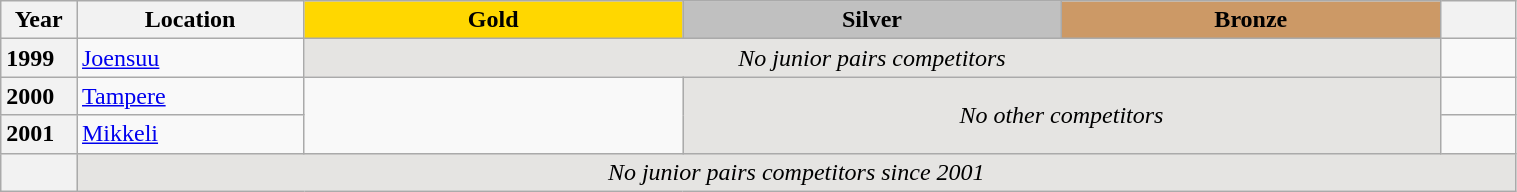<table class="wikitable unsortable" style="text-align:left; width:80%">
<tr>
<th scope="col" style="text-align:center; width:5%">Year</th>
<th scope="col" style="text-align:center; width:15%">Location</th>
<td scope="col" style="text-align:center; width:25%; background:gold"><strong>Gold</strong></td>
<td scope="col" style="text-align:center; width:25%; background:silver"><strong>Silver</strong></td>
<td scope="col" style="text-align:center; width:25%; background:#c96"><strong>Bronze</strong></td>
<th scope="col" style="text-align:center; width:5%"></th>
</tr>
<tr>
<th scope="row" style="text-align:left">1999</th>
<td><a href='#'>Joensuu</a></td>
<td colspan="3" bgcolor="e5e4e2" align="center"><em>No junior pairs competitors</em></td>
<td></td>
</tr>
<tr>
<th scope="row" style="text-align:left">2000</th>
<td><a href='#'>Tampere</a></td>
<td rowspan="2"></td>
<td colspan="2" rowspan="2" bgcolor="e5e4e2" align="center"><em>No other competitors</em></td>
<td></td>
</tr>
<tr>
<th scope="row" style="text-align:left">2001</th>
<td><a href='#'>Mikkeli</a></td>
<td></td>
</tr>
<tr>
<th scope="row" style="text-align:left"></th>
<td colspan="5" bgcolor="e5e4e2" align="center"><em>No junior pairs competitors since 2001</em></td>
</tr>
</table>
